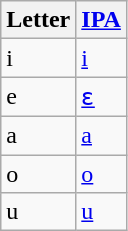<table class="wikitable">
<tr>
<th>Letter</th>
<th><a href='#'>IPA</a></th>
</tr>
<tr>
<td>i</td>
<td><a href='#'>i</a></td>
</tr>
<tr>
<td>e</td>
<td><a href='#'>ɛ</a></td>
</tr>
<tr>
<td>a</td>
<td><a href='#'>a</a></td>
</tr>
<tr>
<td>o</td>
<td><a href='#'>o</a></td>
</tr>
<tr>
<td>u</td>
<td><a href='#'>u</a></td>
</tr>
</table>
